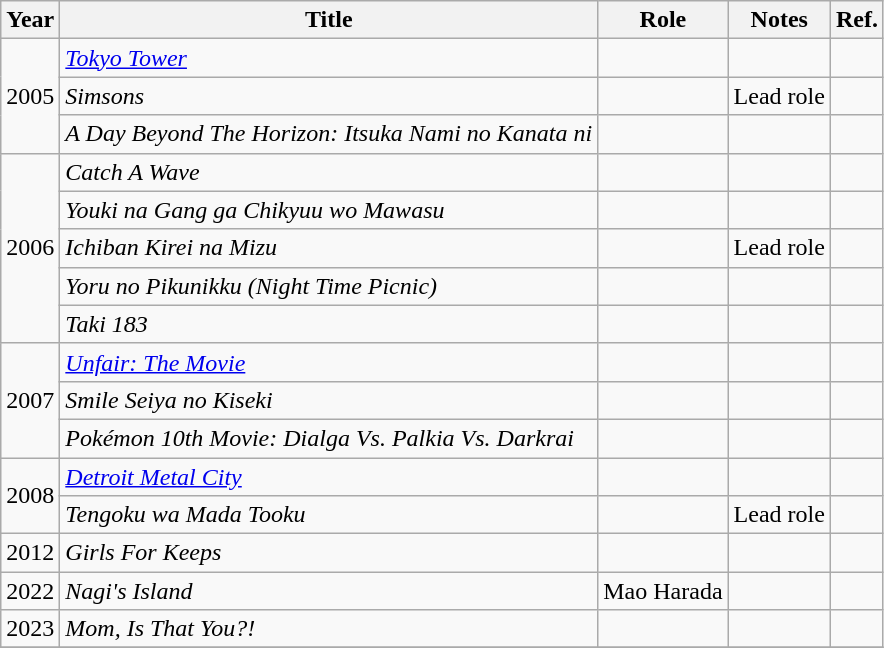<table class="wikitable">
<tr>
<th>Year</th>
<th>Title</th>
<th>Role</th>
<th>Notes</th>
<th>Ref.</th>
</tr>
<tr>
<td rowspan=3>2005</td>
<td><em><a href='#'>Tokyo Tower</a></em></td>
<td></td>
<td></td>
<td></td>
</tr>
<tr>
<td><em>Simsons</em></td>
<td></td>
<td>Lead role</td>
<td></td>
</tr>
<tr>
<td><em>A Day Beyond The Horizon: Itsuka Nami no Kanata ni</em></td>
<td></td>
<td></td>
<td></td>
</tr>
<tr>
<td rowspan=5>2006</td>
<td><em>Catch A Wave</em></td>
<td></td>
<td></td>
<td></td>
</tr>
<tr>
<td><em>Youki na Gang ga Chikyuu wo Mawasu</em></td>
<td></td>
<td></td>
<td></td>
</tr>
<tr>
<td><em>Ichiban Kirei na Mizu</em></td>
<td></td>
<td>Lead role</td>
<td></td>
</tr>
<tr>
<td><em>Yoru no Pikunikku (Night Time Picnic)</em></td>
<td></td>
<td></td>
<td></td>
</tr>
<tr>
<td><em>Taki 183</em></td>
<td></td>
<td></td>
<td></td>
</tr>
<tr>
<td rowspan=3>2007</td>
<td><em><a href='#'>Unfair: The Movie</a></em></td>
<td></td>
<td></td>
<td></td>
</tr>
<tr>
<td><em>Smile Seiya no Kiseki</em></td>
<td></td>
<td></td>
<td></td>
</tr>
<tr>
<td><em>Pokémon 10th Movie: Dialga Vs. Palkia Vs. Darkrai</em></td>
<td></td>
<td></td>
<td></td>
</tr>
<tr>
<td rowspan=2>2008</td>
<td><em><a href='#'>Detroit Metal City</a></em></td>
<td></td>
<td></td>
<td></td>
</tr>
<tr>
<td><em>Tengoku wa Mada Tooku</em></td>
<td></td>
<td>Lead role</td>
<td></td>
</tr>
<tr>
<td rowspan=1>2012</td>
<td><em>Girls For Keeps</em></td>
<td></td>
<td></td>
<td></td>
</tr>
<tr>
<td>2022</td>
<td><em>Nagi's Island</em></td>
<td>Mao Harada</td>
<td></td>
<td></td>
</tr>
<tr>
<td>2023</td>
<td><em>Mom, Is That You?!</em></td>
<td></td>
<td></td>
<td></td>
</tr>
<tr>
</tr>
</table>
